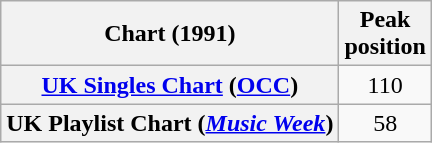<table class="wikitable plainrowheaders" style="text-align:center">
<tr>
<th>Chart (1991)</th>
<th>Peak<br>position</th>
</tr>
<tr>
<th scope="row"><a href='#'>UK Singles Chart</a> (<a href='#'>OCC</a>)</th>
<td>110</td>
</tr>
<tr>
<th scope="row">UK Playlist Chart (<em><a href='#'>Music Week</a></em>)</th>
<td>58</td>
</tr>
</table>
